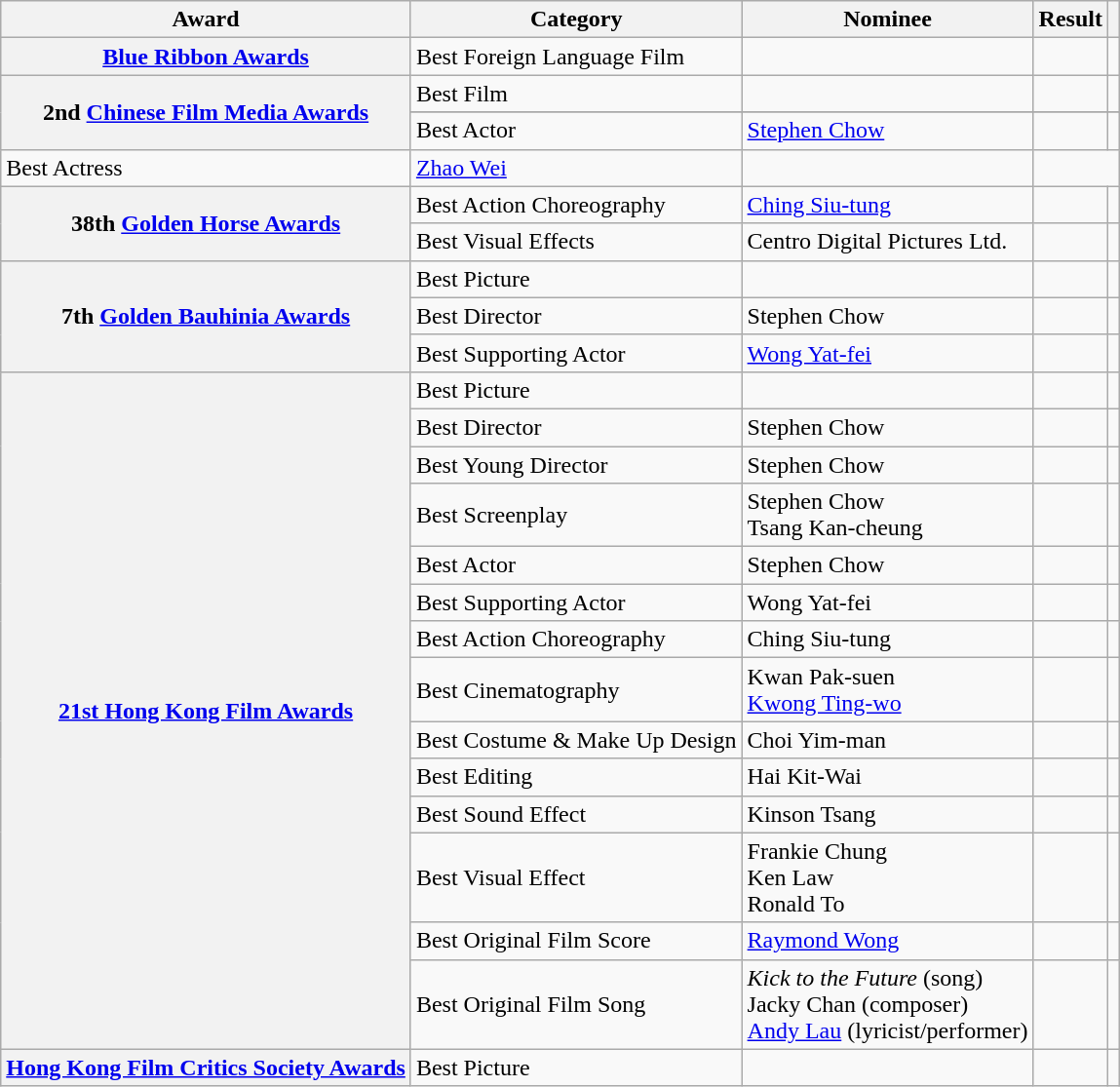<table class="wikitable sortable">
<tr>
<th scope="col">Award</th>
<th scope="col">Category</th>
<th scope="col">Nominee</th>
<th scope="col">Result</th>
<th></th>
</tr>
<tr>
<th scope="row"><a href='#'>Blue Ribbon Awards</a></th>
<td>Best Foreign Language Film</td>
<td></td>
<td></td>
<td></td>
</tr>
<tr>
<th scope="row" rowspan=3>2nd <a href='#'>Chinese Film Media Awards</a></th>
<td>Best Film</td>
<td></td>
<td></td>
<td></td>
</tr>
<tr>
</tr>
<tr>
<td>Best Actor</td>
<td><a href='#'>Stephen Chow</a></td>
<td></td>
<td></td>
</tr>
<tr>
<td>Best Actress</td>
<td><a href='#'>Zhao Wei</a></td>
<td></td>
</tr>
<tr>
<th scope="row" rowspan=2>38th <a href='#'>Golden Horse Awards</a></th>
<td>Best Action Choreography</td>
<td><a href='#'>Ching Siu-tung</a></td>
<td></td>
<td></td>
</tr>
<tr>
<td>Best Visual Effects</td>
<td>Centro Digital Pictures Ltd.</td>
<td></td>
<td></td>
</tr>
<tr>
<th scope="row" rowspan=3>7th <a href='#'>Golden Bauhinia Awards</a></th>
<td>Best Picture</td>
<td></td>
<td></td>
<td></td>
</tr>
<tr>
<td>Best Director</td>
<td>Stephen Chow</td>
<td></td>
<td></td>
</tr>
<tr>
<td>Best Supporting Actor</td>
<td><a href='#'>Wong Yat-fei</a></td>
<td></td>
<td></td>
</tr>
<tr>
<th scope="row" rowspan=14><a href='#'>21st Hong Kong Film Awards</a></th>
<td>Best Picture</td>
<td></td>
<td></td>
<td></td>
</tr>
<tr>
<td>Best Director</td>
<td>Stephen Chow</td>
<td></td>
<td></td>
</tr>
<tr>
<td>Best Young Director</td>
<td>Stephen Chow</td>
<td></td>
<td></td>
</tr>
<tr>
<td>Best Screenplay</td>
<td>Stephen Chow<br>Tsang Kan-cheung</td>
<td></td>
<td></td>
</tr>
<tr>
<td>Best Actor</td>
<td>Stephen Chow</td>
<td></td>
<td></td>
</tr>
<tr>
<td>Best Supporting Actor</td>
<td>Wong Yat-fei</td>
<td></td>
<td></td>
</tr>
<tr>
<td>Best Action Choreography</td>
<td>Ching Siu-tung</td>
<td></td>
<td></td>
</tr>
<tr>
<td>Best Cinematography</td>
<td>Kwan Pak-suen<br><a href='#'>Kwong Ting-wo</a></td>
<td></td>
<td></td>
</tr>
<tr>
<td>Best Costume & Make Up Design</td>
<td>Choi Yim-man</td>
<td></td>
<td></td>
</tr>
<tr>
<td>Best Editing</td>
<td>Hai Kit-Wai</td>
<td></td>
<td></td>
</tr>
<tr>
<td>Best Sound Effect</td>
<td>Kinson Tsang</td>
<td></td>
<td></td>
</tr>
<tr>
<td>Best Visual Effect</td>
<td>Frankie Chung<br>Ken Law<br>Ronald To</td>
<td></td>
<td></td>
</tr>
<tr>
<td>Best Original Film Score</td>
<td><a href='#'>Raymond Wong</a></td>
<td></td>
<td></td>
</tr>
<tr>
<td>Best Original Film Song</td>
<td><em>Kick to the Future</em> (song)<br>Jacky Chan (composer)<br><a href='#'>Andy Lau</a> (lyricist/performer)</td>
<td></td>
<td></td>
</tr>
<tr>
<th scope="row" rowspan=1><a href='#'>Hong Kong Film Critics Society Awards</a></th>
<td>Best Picture</td>
<td></td>
<td></td>
<td></td>
</tr>
</table>
